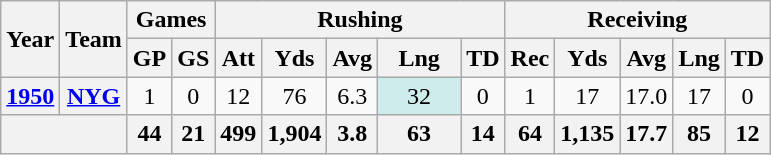<table class="wikitable" style="text-align:center;">
<tr>
<th rowspan="2">Year</th>
<th rowspan="2">Team</th>
<th colspan="2">Games</th>
<th colspan="5">Rushing</th>
<th colspan="5">Receiving</th>
</tr>
<tr>
<th>GP</th>
<th>GS</th>
<th>Att</th>
<th>Yds</th>
<th>Avg</th>
<th>Lng</th>
<th>TD</th>
<th>Rec</th>
<th>Yds</th>
<th>Avg</th>
<th>Lng</th>
<th>TD</th>
</tr>
<tr>
<th><a href='#'>1950</a></th>
<th><a href='#'>NYG</a></th>
<td>1</td>
<td>0</td>
<td>12</td>
<td>76</td>
<td>6.3</td>
<td style="background:#cfecec; width:3em;">32</td>
<td>0</td>
<td>1</td>
<td>17</td>
<td>17.0</td>
<td>17</td>
<td>0</td>
</tr>
<tr>
<th colspan="2"></th>
<th>44</th>
<th>21</th>
<th>499</th>
<th>1,904</th>
<th>3.8</th>
<th>63</th>
<th>14</th>
<th>64</th>
<th>1,135</th>
<th>17.7</th>
<th>85</th>
<th>12</th>
</tr>
</table>
